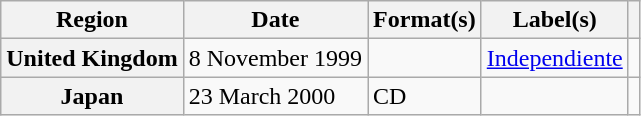<table class="wikitable plainrowheaders">
<tr>
<th scope="col">Region</th>
<th scope="col">Date</th>
<th scope="col">Format(s)</th>
<th scope="col">Label(s)</th>
<th scope="col"></th>
</tr>
<tr>
<th scope="row">United Kingdom</th>
<td>8 November 1999</td>
<td></td>
<td><a href='#'>Independiente</a></td>
<td></td>
</tr>
<tr>
<th scope="row">Japan</th>
<td>23 March 2000</td>
<td>CD</td>
<td></td>
<td></td>
</tr>
</table>
